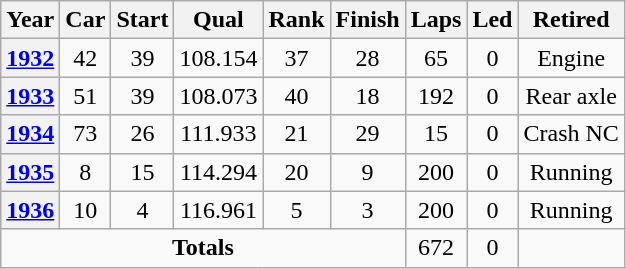<table class="wikitable" style="text-align:center">
<tr>
<th>Year</th>
<th>Car</th>
<th>Start</th>
<th>Qual</th>
<th>Rank</th>
<th>Finish</th>
<th>Laps</th>
<th>Led</th>
<th>Retired</th>
</tr>
<tr>
<th><a href='#'>1932</a></th>
<td>42</td>
<td>39</td>
<td>108.154</td>
<td>37</td>
<td>28</td>
<td>65</td>
<td>0</td>
<td>Engine</td>
</tr>
<tr>
<th><a href='#'>1933</a></th>
<td>51</td>
<td>39</td>
<td>108.073</td>
<td>40</td>
<td>18</td>
<td>192</td>
<td>0</td>
<td>Rear axle</td>
</tr>
<tr>
<th><a href='#'>1934</a></th>
<td>73</td>
<td>26</td>
<td>111.933</td>
<td>21</td>
<td>29</td>
<td>15</td>
<td>0</td>
<td>Crash NC</td>
</tr>
<tr>
<th><a href='#'>1935</a></th>
<td>8</td>
<td>15</td>
<td>114.294</td>
<td>20</td>
<td>9</td>
<td>200</td>
<td>0</td>
<td>Running</td>
</tr>
<tr>
<th><a href='#'>1936</a></th>
<td>10</td>
<td>4</td>
<td>116.961</td>
<td>5</td>
<td>3</td>
<td>200</td>
<td>0</td>
<td>Running</td>
</tr>
<tr>
<td colspan=6><strong>Totals</strong></td>
<td>672</td>
<td>0</td>
<td></td>
</tr>
</table>
